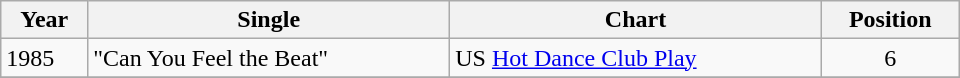<table class="wikitable" style="width: 40em;">
<tr>
<th>Year</th>
<th>Single</th>
<th>Chart</th>
<th>Position</th>
</tr>
<tr>
<td>1985</td>
<td>"Can You Feel the Beat"</td>
<td>US <a href='#'>Hot Dance Club Play</a></td>
<td align="center">6</td>
</tr>
<tr>
</tr>
</table>
